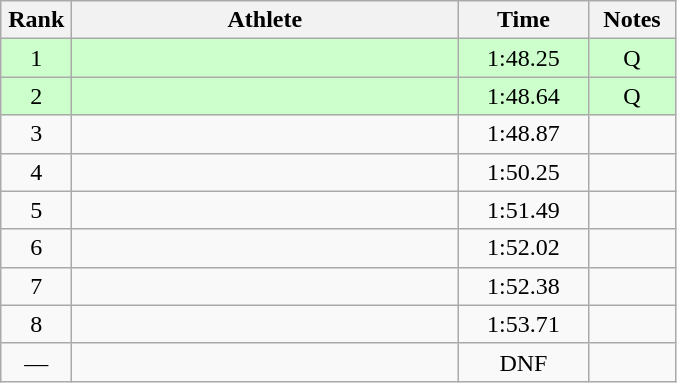<table class="wikitable" style="text-align:center">
<tr>
<th width=40>Rank</th>
<th width=250>Athlete</th>
<th width=80>Time</th>
<th width=50>Notes</th>
</tr>
<tr bgcolor=ccffcc>
<td>1</td>
<td align=left></td>
<td>1:48.25</td>
<td>Q</td>
</tr>
<tr bgcolor=ccffcc>
<td>2</td>
<td align=left></td>
<td>1:48.64</td>
<td>Q</td>
</tr>
<tr>
<td>3</td>
<td align=left></td>
<td>1:48.87</td>
<td></td>
</tr>
<tr>
<td>4</td>
<td align=left></td>
<td>1:50.25</td>
<td></td>
</tr>
<tr>
<td>5</td>
<td align=left></td>
<td>1:51.49</td>
<td></td>
</tr>
<tr>
<td>6</td>
<td align=left></td>
<td>1:52.02</td>
<td></td>
</tr>
<tr>
<td>7</td>
<td align=left></td>
<td>1:52.38</td>
<td></td>
</tr>
<tr>
<td>8</td>
<td align=left></td>
<td>1:53.71</td>
<td></td>
</tr>
<tr>
<td>—</td>
<td align=left></td>
<td>DNF</td>
<td></td>
</tr>
</table>
